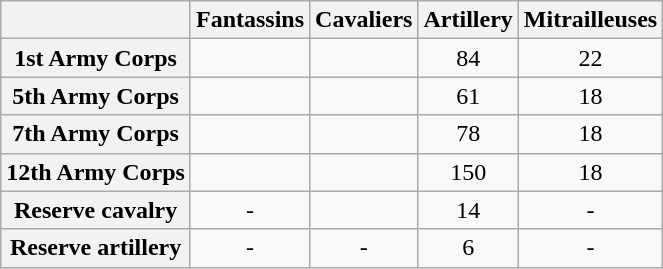<table class="wikitable alternance centre" style="text-align:center; width=80%;">
<tr --->
<th></th>
<th scope="col">Fantassins</th>
<th scope="col">Cavaliers</th>
<th scope="col">Artillery</th>
<th scope="col">Mitrailleuses</th>
</tr>
<tr --->
<th scope="row">1st Army Corps</th>
<td></td>
<td></td>
<td>84</td>
<td>22</td>
</tr>
<tr --->
<th scope="row">5th Army Corps</th>
<td></td>
<td></td>
<td>61</td>
<td>18</td>
</tr>
<tr --->
<th scope="row">7th Army Corps</th>
<td></td>
<td></td>
<td>78</td>
<td>18</td>
</tr>
<tr --->
<th scope="row">12th Army Corps</th>
<td></td>
<td></td>
<td>150</td>
<td>18</td>
</tr>
<tr --->
<th scope="row">Reserve cavalry</th>
<td>-</td>
<td></td>
<td>14</td>
<td>-</td>
</tr>
<tr --->
<th scope="row">Reserve artillery</th>
<td>-</td>
<td>-</td>
<td>6</td>
<td>-</td>
</tr>
</table>
